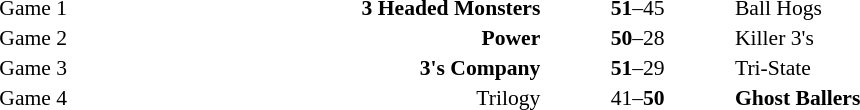<table style="width:100%;" cellspacing="1">
<tr>
<th width=15%></th>
<th width=25%></th>
<th width=10%></th>
<th width=25%></th>
</tr>
<tr style=font-size:90%>
<td align=right>Game 1</td>
<td align=right><strong>3 Headed Monsters</strong></td>
<td align=center><strong>51</strong>–45</td>
<td>Ball Hogs</td>
<td></td>
</tr>
<tr style=font-size:90%>
<td align=right>Game 2</td>
<td align=right><strong>Power</strong></td>
<td align=center><strong>50</strong>–28</td>
<td>Killer 3's</td>
<td></td>
</tr>
<tr style=font-size:90%>
<td align=right>Game 3</td>
<td align=right><strong>3's Company</strong></td>
<td align=center><strong>51</strong>–29</td>
<td>Tri-State</td>
<td></td>
</tr>
<tr style=font-size:90%>
<td align=right>Game 4</td>
<td align=right>Trilogy</td>
<td align=center>41–<strong>50</strong></td>
<td><strong>Ghost Ballers</strong></td>
<td></td>
</tr>
</table>
